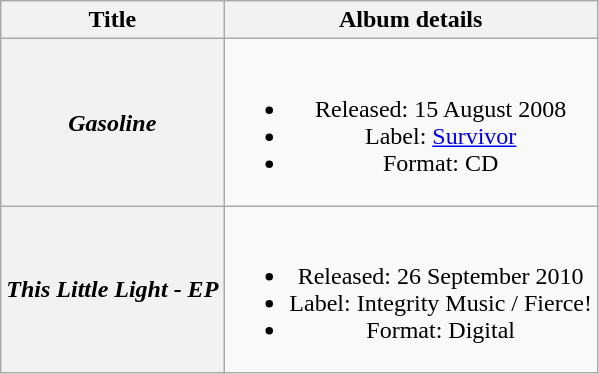<table class="wikitable plainrowheaders" style="text-align:center;">
<tr>
<th scope="col">Title</th>
<th scope="col">Album details</th>
</tr>
<tr>
<th scope="row"><em>Gasoline</em></th>
<td><br><ul><li>Released: 15 August 2008</li><li>Label: <a href='#'>Survivor</a></li><li>Format: CD</li></ul></td>
</tr>
<tr>
<th scope="row"><em>This Little Light - EP</em></th>
<td><br><ul><li>Released: 26 September 2010</li><li>Label: Integrity Music / Fierce!</li><li>Format: Digital</li></ul></td>
</tr>
</table>
